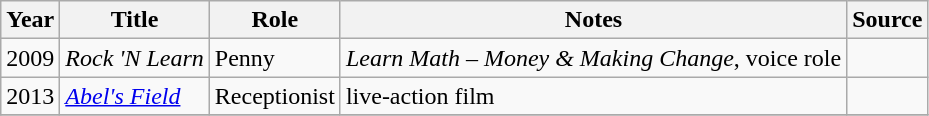<table class="wikitable sortable plainrowheaders">
<tr>
<th>Year</th>
<th>Title</th>
<th>Role</th>
<th class="unsortable">Notes</th>
<th class="unsortable">Source</th>
</tr>
<tr>
<td>2009</td>
<td><em>Rock 'N Learn</em></td>
<td>Penny</td>
<td><em>Learn Math – Money & Making Change</em>, voice role</td>
<td></td>
</tr>
<tr>
<td>2013</td>
<td><em><a href='#'>Abel's Field</a></em></td>
<td>Receptionist</td>
<td>live-action film</td>
<td></td>
</tr>
<tr>
</tr>
</table>
